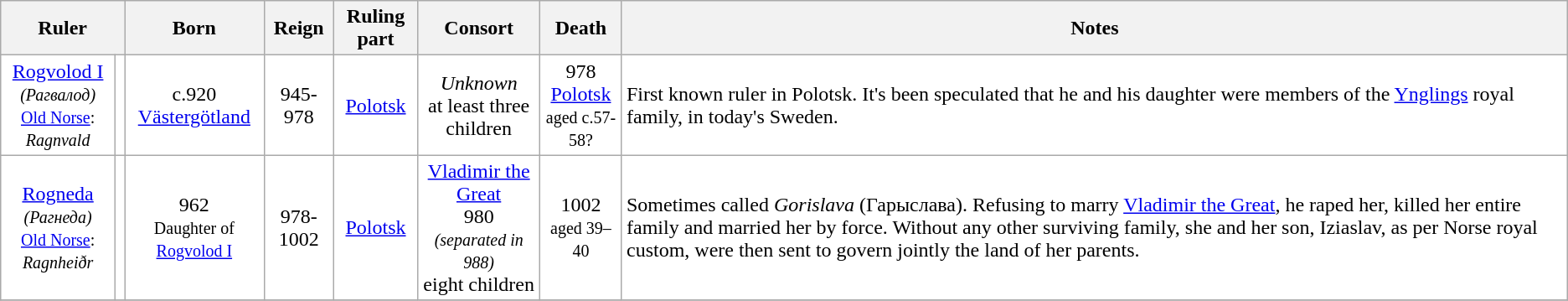<table class="wikitable">
<tr>
<th colspan=2>Ruler</th>
<th>Born</th>
<th>Reign</th>
<th>Ruling part</th>
<th>Consort</th>
<th>Death</th>
<th>Notes</th>
</tr>
<tr bgcolor=#ffffff>
<td align="center"><a href='#'>Rogvolod I</a><br><small><em>(Рагвалод)</em><br><a href='#'>Old Norse</a>: <em>Ragnvald</em></small></td>
<td align="center"></td>
<td align="center">c.920<br><a href='#'>Västergötland</a></td>
<td align="center">945-978</td>
<td align="center"><a href='#'>Polotsk</a></td>
<td align="center"><em>Unknown</em> <br> at least three children</td>
<td align="center">978<br><a href='#'>Polotsk</a><br><small>aged c.57-58?</small></td>
<td>First known ruler in Polotsk. It's been speculated that he and his daughter were members of the <a href='#'>Ynglings</a> royal family, in today's Sweden.</td>
</tr>
<tr bgcolor=#ffffff>
<td align="center"><a href='#'>Rogneda</a><br><small><em>(Рагнеда)</em><br><a href='#'>Old Norse</a>: <em>Ragnheiðr</em></small></td>
<td align="center"></td>
<td align="center">962<br><small>Daughter of <a href='#'>Rogvolod I</a></small></td>
<td align="center">978-1002</td>
<td align="center"><a href='#'>Polotsk</a></td>
<td align="center"><a href='#'>Vladimir the Great</a><br>980<br><small><em>(separated in 988)</em></small><br>eight children</td>
<td align="center">1002<br><small>aged 39–40</small></td>
<td>Sometimes called <em>Gorislava</em> (Гарыслава). Refusing to marry <a href='#'>Vladimir the Great</a>, he raped her, killed her entire family and married her by force. Without any other surviving family, she and her son, Iziaslav, as per Norse royal custom, were then sent to govern jointly the land of her parents.</td>
</tr>
<tr>
</tr>
</table>
